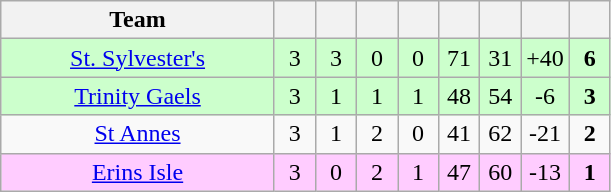<table class="wikitable" style="text-align:center">
<tr>
<th style="width:175px;">Team</th>
<th width="20"></th>
<th width="20"></th>
<th width="20"></th>
<th width="20"></th>
<th width="20"></th>
<th width="20"></th>
<th width="20"></th>
<th width="20"></th>
</tr>
<tr style="background:#cfc;">
<td><a href='#'>St. Sylvester's</a></td>
<td>3</td>
<td>3</td>
<td>0</td>
<td>0</td>
<td>71</td>
<td>31</td>
<td>+40</td>
<td><strong>6</strong></td>
</tr>
<tr style="background:#cfc;">
<td><a href='#'>Trinity Gaels</a></td>
<td>3</td>
<td>1</td>
<td>1</td>
<td>1</td>
<td>48</td>
<td>54</td>
<td>-6</td>
<td><strong>3</strong></td>
</tr>
<tr>
<td><a href='#'>St Annes</a></td>
<td>3</td>
<td>1</td>
<td>2</td>
<td>0</td>
<td>41</td>
<td>62</td>
<td>-21</td>
<td><strong>2</strong></td>
</tr>
<tr style="background:#fcf;">
<td><a href='#'>Erins Isle</a></td>
<td>3</td>
<td>0</td>
<td>2</td>
<td>1</td>
<td>47</td>
<td>60</td>
<td>-13</td>
<td><strong>1</strong></td>
</tr>
</table>
